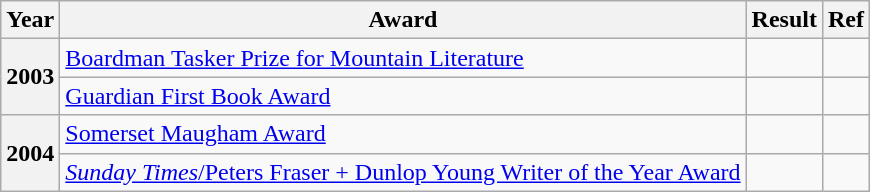<table class="wikitable">
<tr>
<th>Year</th>
<th>Award</th>
<th>Result</th>
<th>Ref</th>
</tr>
<tr>
<th rowspan="2">2003</th>
<td><a href='#'>Boardman Tasker Prize for Mountain Literature</a></td>
<td></td>
<td></td>
</tr>
<tr>
<td><a href='#'>Guardian First Book Award</a></td>
<td></td>
<td></td>
</tr>
<tr>
<th rowspan="2">2004</th>
<td><a href='#'>Somerset Maugham Award</a></td>
<td></td>
<td></td>
</tr>
<tr>
<td><a href='#'><em>Sunday Times</em>/Peters Fraser + Dunlop Young Writer of the Year Award</a></td>
<td></td>
<td></td>
</tr>
</table>
